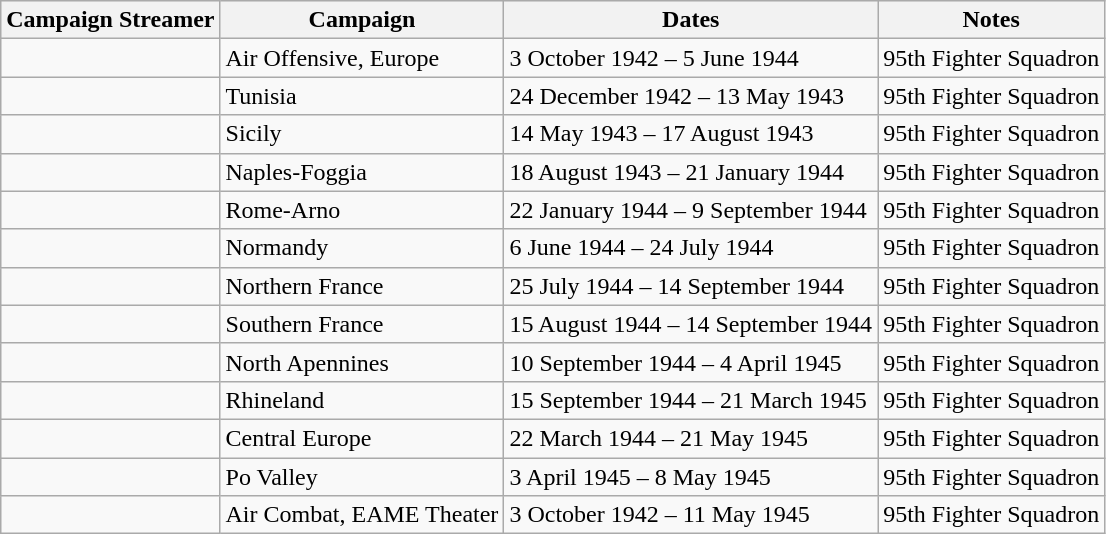<table class="wikitable">
<tr style="background:#efefef;">
<th>Campaign Streamer</th>
<th>Campaign</th>
<th>Dates</th>
<th>Notes</th>
</tr>
<tr>
<td></td>
<td>Air Offensive, Europe</td>
<td>3 October 1942 – 5 June 1944</td>
<td>95th Fighter Squadron</td>
</tr>
<tr>
<td></td>
<td>Tunisia</td>
<td>24 December 1942 – 13 May 1943</td>
<td>95th Fighter Squadron</td>
</tr>
<tr>
<td></td>
<td>Sicily</td>
<td>14 May 1943 – 17 August 1943</td>
<td>95th Fighter Squadron</td>
</tr>
<tr>
<td></td>
<td>Naples-Foggia</td>
<td>18 August 1943 – 21 January 1944</td>
<td>95th Fighter Squadron</td>
</tr>
<tr>
<td></td>
<td>Rome-Arno</td>
<td>22 January 1944 – 9 September 1944</td>
<td>95th Fighter Squadron</td>
</tr>
<tr>
<td></td>
<td>Normandy</td>
<td>6 June 1944 – 24 July 1944</td>
<td>95th Fighter Squadron</td>
</tr>
<tr>
<td></td>
<td>Northern France</td>
<td>25 July 1944 – 14 September 1944</td>
<td>95th Fighter Squadron</td>
</tr>
<tr>
<td></td>
<td>Southern France</td>
<td>15 August 1944 – 14 September 1944</td>
<td>95th Fighter Squadron</td>
</tr>
<tr>
<td></td>
<td>North Apennines</td>
<td>10 September 1944 – 4 April 1945</td>
<td>95th Fighter Squadron</td>
</tr>
<tr>
<td></td>
<td>Rhineland</td>
<td>15 September 1944 – 21 March 1945</td>
<td>95th Fighter Squadron</td>
</tr>
<tr>
<td></td>
<td>Central Europe</td>
<td>22 March 1944 – 21 May 1945</td>
<td>95th Fighter Squadron</td>
</tr>
<tr>
<td></td>
<td>Po Valley</td>
<td>3 April 1945 – 8 May 1945</td>
<td>95th Fighter Squadron</td>
</tr>
<tr>
<td></td>
<td>Air Combat, EAME Theater</td>
<td>3 October 1942 – 11 May 1945</td>
<td>95th Fighter Squadron</td>
</tr>
</table>
